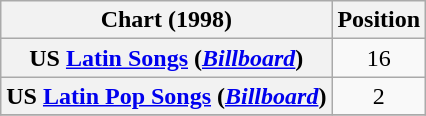<table class="wikitable plainrowheaders sortable" style="text-align:center;">
<tr>
<th scope="col">Chart (1998)</th>
<th scope="col">Position</th>
</tr>
<tr>
<th scope="row">US <a href='#'>Latin Songs</a> (<em><a href='#'>Billboard</a></em>)</th>
<td>16</td>
</tr>
<tr>
<th scope="row">US <a href='#'>Latin Pop Songs</a> (<em><a href='#'>Billboard</a></em>)</th>
<td>2</td>
</tr>
<tr>
</tr>
</table>
